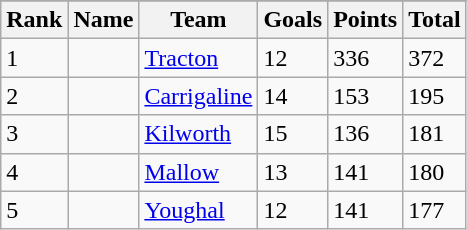<table class="wikitable sortable">
<tr>
</tr>
<tr>
<th>Rank</th>
<th>Name</th>
<th>Team</th>
<th>Goals</th>
<th>Points</th>
<th>Total</th>
</tr>
<tr>
<td>1</td>
<td></td>
<td><a href='#'>Tracton</a></td>
<td>12</td>
<td>336</td>
<td>372</td>
</tr>
<tr>
<td>2</td>
<td><strong></strong></td>
<td><a href='#'>Carrigaline</a></td>
<td>14</td>
<td>153</td>
<td>195</td>
</tr>
<tr>
<td>3</td>
<td><strong></strong></td>
<td><a href='#'>Kilworth</a></td>
<td>15</td>
<td>136</td>
<td>181</td>
</tr>
<tr>
<td>4</td>
<td><strong></strong></td>
<td><a href='#'>Mallow</a></td>
<td>13</td>
<td>141</td>
<td>180</td>
</tr>
<tr>
<td>5</td>
<td></td>
<td><a href='#'>Youghal</a></td>
<td>12</td>
<td>141</td>
<td>177</td>
</tr>
</table>
